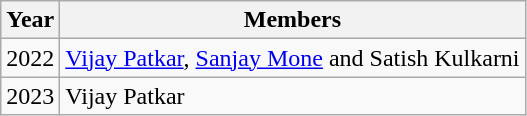<table class="wikitable">
<tr>
<th>Year</th>
<th>Members</th>
</tr>
<tr>
<td>2022</td>
<td><a href='#'>Vijay Patkar</a>, <a href='#'>Sanjay Mone</a> and Satish Kulkarni</td>
</tr>
<tr>
<td>2023</td>
<td>Vijay Patkar</td>
</tr>
</table>
